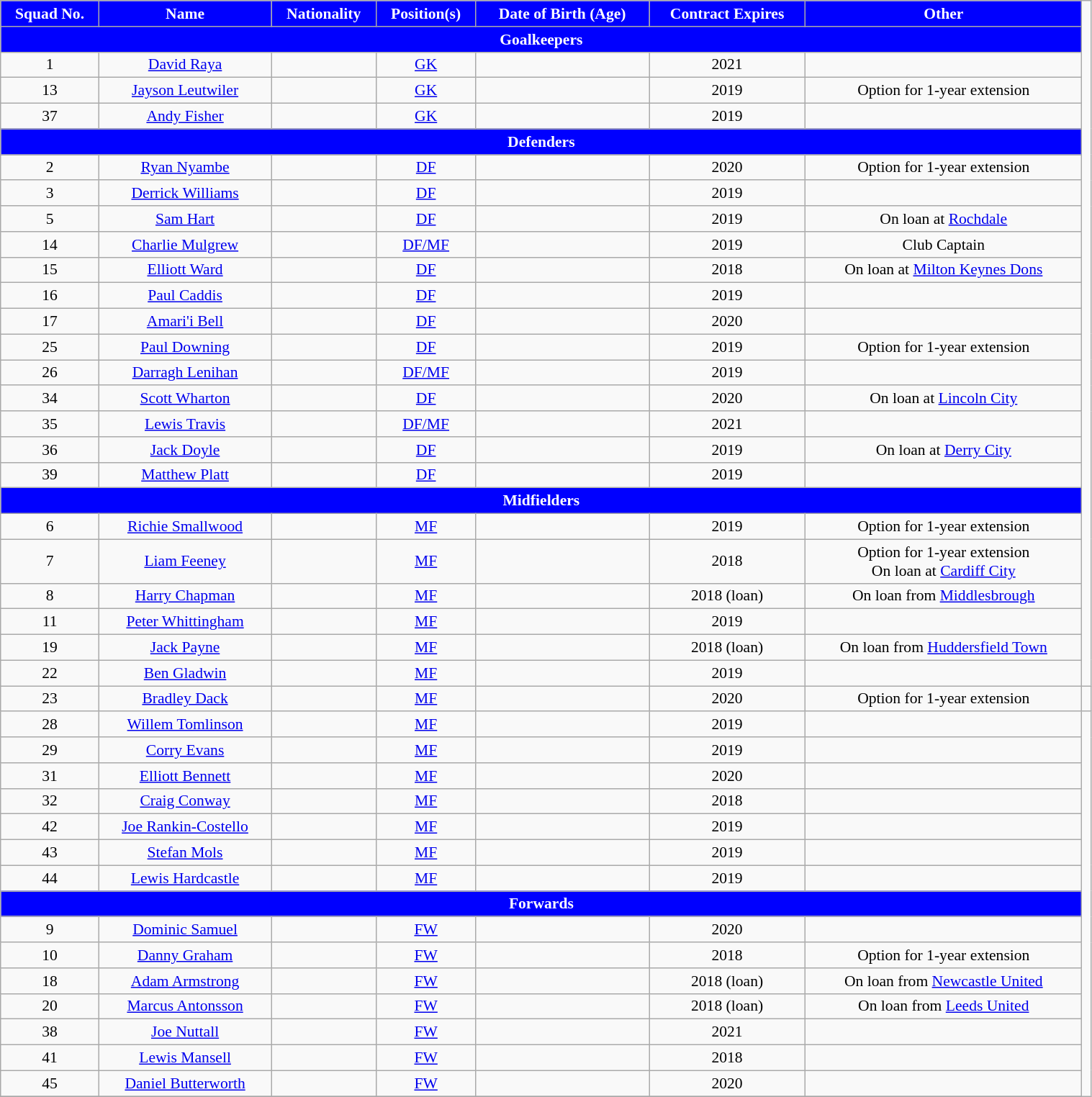<table class="wikitable" style="text-align:center; font-size:90%; width:80%;">
<tr>
<th style="background:#0000FF; color:white; text-align:center;">Squad No.</th>
<th style="background:#0000FF; color:white; text-align:center;">Name</th>
<th style="background:#0000FF; color:white; text-align:center;">Nationality</th>
<th style="background:#0000FF; color:white; text-align:center;">Position(s)</th>
<th style="background:#0000FF; color:white; text-align:center;">Date of Birth (Age)</th>
<th style="background:#0000FF; color:white; text-align:center;">Contract Expires</th>
<th style="background:#0000FF; color:white; text-align:center;">Other</th>
</tr>
<tr>
<th colspan="7" style="background:#0000FF; color:white; text-align:center">Goalkeepers</th>
</tr>
<tr>
<td>1</td>
<td><a href='#'>David Raya</a></td>
<td></td>
<td><a href='#'>GK</a></td>
<td></td>
<td>2021</td>
<td></td>
</tr>
<tr>
<td>13</td>
<td><a href='#'>Jayson Leutwiler</a></td>
<td></td>
<td><a href='#'>GK</a></td>
<td></td>
<td>2019</td>
<td>Option for 1-year extension</td>
</tr>
<tr>
<td>37</td>
<td><a href='#'>Andy Fisher</a></td>
<td></td>
<td><a href='#'>GK</a></td>
<td></td>
<td>2019</td>
<td></td>
</tr>
<tr>
<th colspan="7" style="background:#0000FF; color:white; text-align:center">Defenders</th>
</tr>
<tr>
<td>2</td>
<td><a href='#'>Ryan Nyambe</a></td>
<td></td>
<td><a href='#'>DF</a></td>
<td></td>
<td>2020 </td>
<td>Option for 1-year extension</td>
</tr>
<tr>
<td>3</td>
<td><a href='#'>Derrick Williams</a></td>
<td></td>
<td><a href='#'>DF</a></td>
<td></td>
<td>2019</td>
<td></td>
</tr>
<tr>
<td>5</td>
<td><a href='#'>Sam Hart</a></td>
<td></td>
<td><a href='#'>DF</a></td>
<td></td>
<td>2019</td>
<td>On loan at <a href='#'>Rochdale</a></td>
</tr>
<tr>
<td>14</td>
<td><a href='#'>Charlie Mulgrew</a></td>
<td></td>
<td><a href='#'>DF/MF</a></td>
<td></td>
<td>2019</td>
<td>Club Captain</td>
</tr>
<tr>
<td>15</td>
<td><a href='#'>Elliott Ward</a></td>
<td></td>
<td><a href='#'>DF</a></td>
<td></td>
<td>2018</td>
<td>On loan at <a href='#'>Milton Keynes Dons</a></td>
</tr>
<tr>
<td>16</td>
<td><a href='#'>Paul Caddis</a></td>
<td></td>
<td><a href='#'>DF</a></td>
<td></td>
<td>2019</td>
<td></td>
</tr>
<tr>
<td>17</td>
<td><a href='#'>Amari'i Bell</a></td>
<td></td>
<td><a href='#'>DF</a></td>
<td></td>
<td>2020</td>
<td></td>
</tr>
<tr>
<td>25</td>
<td><a href='#'>Paul Downing</a></td>
<td></td>
<td><a href='#'>DF</a></td>
<td></td>
<td>2019</td>
<td>Option for 1-year extension</td>
</tr>
<tr>
<td>26</td>
<td><a href='#'>Darragh Lenihan</a></td>
<td></td>
<td><a href='#'>DF/MF</a></td>
<td></td>
<td>2019</td>
<td></td>
</tr>
<tr>
<td>34</td>
<td><a href='#'>Scott Wharton</a></td>
<td></td>
<td><a href='#'>DF</a></td>
<td></td>
<td>2020</td>
<td>On loan at <a href='#'>Lincoln City</a></td>
</tr>
<tr>
<td>35</td>
<td><a href='#'>Lewis Travis</a></td>
<td></td>
<td><a href='#'>DF/MF</a></td>
<td></td>
<td>2021</td>
<td></td>
</tr>
<tr>
<td>36</td>
<td><a href='#'>Jack Doyle</a></td>
<td></td>
<td><a href='#'>DF</a></td>
<td></td>
<td>2019</td>
<td>On loan at <a href='#'>Derry City</a></td>
</tr>
<tr>
<td>39</td>
<td><a href='#'>Matthew Platt</a></td>
<td></td>
<td><a href='#'>DF</a></td>
<td></td>
<td>2019</td>
<td></td>
</tr>
<tr>
<th colspan="7" style="background:#0000FF; color:white; text-align:center">Midfielders</th>
</tr>
<tr>
<td>6</td>
<td><a href='#'>Richie Smallwood</a></td>
<td></td>
<td><a href='#'>MF</a></td>
<td></td>
<td>2019</td>
<td>Option for 1-year extension</td>
</tr>
<tr>
<td>7</td>
<td><a href='#'>Liam Feeney</a></td>
<td></td>
<td><a href='#'>MF</a></td>
<td></td>
<td>2018</td>
<td>Option for 1-year extension <br> On loan at <a href='#'>Cardiff City</a></td>
</tr>
<tr>
<td>8</td>
<td><a href='#'>Harry Chapman</a></td>
<td></td>
<td><a href='#'>MF</a></td>
<td></td>
<td>2018 (loan)</td>
<td>On loan from <a href='#'>Middlesbrough</a></td>
</tr>
<tr>
<td>11</td>
<td><a href='#'>Peter Whittingham</a></td>
<td></td>
<td><a href='#'>MF</a></td>
<td></td>
<td>2019</td>
<td></td>
</tr>
<tr>
<td>19</td>
<td><a href='#'>Jack Payne</a></td>
<td></td>
<td><a href='#'>MF</a></td>
<td></td>
<td>2018 (loan)</td>
<td>On loan from <a href='#'>Huddersfield Town</a></td>
</tr>
<tr>
<td>22</td>
<td><a href='#'>Ben Gladwin</a></td>
<td></td>
<td><a href='#'>MF</a></td>
<td></td>
<td>2019</td>
<td></td>
</tr>
<tr>
<td>23</td>
<td><a href='#'>Bradley Dack</a></td>
<td></td>
<td><a href='#'>MF</a></td>
<td></td>
<td>2020</td>
<td>Option for 1-year extension</td>
<td></td>
</tr>
<tr>
<td>28</td>
<td><a href='#'>Willem Tomlinson</a></td>
<td></td>
<td><a href='#'>MF</a></td>
<td></td>
<td>2019</td>
<td></td>
</tr>
<tr>
<td>29</td>
<td><a href='#'>Corry Evans</a></td>
<td></td>
<td><a href='#'>MF</a></td>
<td></td>
<td>2019</td>
<td></td>
</tr>
<tr>
<td>31</td>
<td><a href='#'>Elliott Bennett</a></td>
<td></td>
<td><a href='#'>MF</a></td>
<td></td>
<td>2020</td>
<td></td>
</tr>
<tr>
<td>32</td>
<td><a href='#'>Craig Conway</a></td>
<td></td>
<td><a href='#'>MF</a></td>
<td></td>
<td>2018</td>
<td></td>
</tr>
<tr>
<td>42</td>
<td><a href='#'>Joe Rankin-Costello</a></td>
<td></td>
<td><a href='#'>MF</a></td>
<td></td>
<td>2019</td>
<td></td>
</tr>
<tr>
<td>43</td>
<td><a href='#'>Stefan Mols</a></td>
<td></td>
<td><a href='#'>MF</a></td>
<td></td>
<td>2019</td>
<td></td>
</tr>
<tr>
<td>44</td>
<td><a href='#'>Lewis Hardcastle</a></td>
<td></td>
<td><a href='#'>MF</a></td>
<td></td>
<td>2019</td>
<td></td>
</tr>
<tr>
<th colspan="7" style="background:#0000FF; color:white; text-align:center">Forwards</th>
</tr>
<tr>
<td>9</td>
<td><a href='#'>Dominic Samuel</a></td>
<td></td>
<td><a href='#'>FW</a></td>
<td></td>
<td>2020</td>
<td></td>
</tr>
<tr>
<td>10</td>
<td><a href='#'>Danny Graham</a></td>
<td></td>
<td><a href='#'>FW</a></td>
<td></td>
<td>2018</td>
<td>Option for 1-year extension</td>
</tr>
<tr>
<td>18</td>
<td><a href='#'>Adam Armstrong</a></td>
<td></td>
<td><a href='#'>FW</a></td>
<td></td>
<td>2018 (loan)</td>
<td>On loan from <a href='#'>Newcastle United</a></td>
</tr>
<tr>
<td>20</td>
<td><a href='#'>Marcus Antonsson</a></td>
<td></td>
<td><a href='#'>FW</a></td>
<td></td>
<td>2018 (loan)</td>
<td>On loan from <a href='#'>Leeds United</a></td>
</tr>
<tr>
<td>38</td>
<td><a href='#'>Joe Nuttall</a></td>
<td></td>
<td><a href='#'>FW</a></td>
<td></td>
<td>2021 </td>
<td></td>
</tr>
<tr>
<td>41</td>
<td><a href='#'>Lewis Mansell</a></td>
<td></td>
<td><a href='#'>FW</a></td>
<td></td>
<td>2018</td>
<td></td>
</tr>
<tr>
<td>45</td>
<td><a href='#'>Daniel Butterworth</a></td>
<td></td>
<td><a href='#'>FW</a></td>
<td></td>
<td>2020 </td>
<td></td>
</tr>
<tr>
</tr>
</table>
